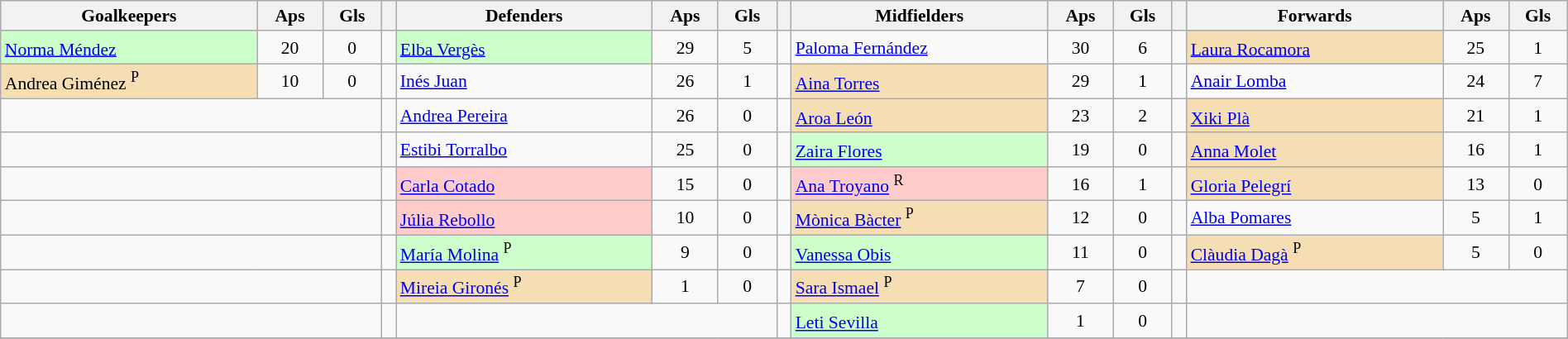<table class="wikitable" style="font-size: 90%; width: 100%;">
<tr>
<th width=200px>Goalkeepers</th>
<th>Aps</th>
<th>Gls</th>
<th></th>
<th width=200px>Defenders</th>
<th>Aps</th>
<th>Gls</th>
<th></th>
<th width=200px>Midfielders</th>
<th>Aps</th>
<th>Gls</th>
<th></th>
<th width=200px>Forwards</th>
<th>Aps</th>
<th>Gls</th>
</tr>
<tr>
<td bgcolor=#CCFFCC> <a href='#'>Norma Méndez</a> <sup></sup></td>
<td align=center>20</td>
<td align=center>0</td>
<td></td>
<td bgcolor=#CCFFCC> <a href='#'>Elba Vergès</a> <sup></sup></td>
<td align=center>29</td>
<td align=center>5</td>
<td></td>
<td> <a href='#'>Paloma Fernández</a></td>
<td align=center>30</td>
<td align=center>6</td>
<td></td>
<td bgcolor=#F5DEB3> <a href='#'>Laura Rocamora</a> <sup> </sup></td>
<td align=center>25</td>
<td align=center>1</td>
</tr>
<tr>
<td bgcolor=#F5DEB3> Andrea Giménez <sup>P </sup></td>
<td align=center>10</td>
<td align=center>0</td>
<td></td>
<td> <a href='#'>Inés Juan</a></td>
<td align=center>26</td>
<td align=center>1</td>
<td></td>
<td bgcolor=#F5DEB3> <a href='#'>Aina Torres</a> <sup> </sup></td>
<td align=center>29</td>
<td align=center>1</td>
<td></td>
<td> <a href='#'>Anair Lomba</a></td>
<td align=center>24</td>
<td align=center>7</td>
</tr>
<tr>
<td colspan=3></td>
<td></td>
<td> <a href='#'>Andrea Pereira</a></td>
<td align=center>26</td>
<td align=center>0</td>
<td></td>
<td bgcolor=#F5DEB3> <a href='#'>Aroa León</a> <sup> </sup></td>
<td align=center>23</td>
<td align=center>2</td>
<td></td>
<td bgcolor=#F5DEB3> <a href='#'>Xiki Plà</a> <sup> </sup></td>
<td align=center>21</td>
<td align=center>1</td>
</tr>
<tr>
<td colspan=3></td>
<td></td>
<td> <a href='#'>Estibi Torralbo</a></td>
<td align=center>25</td>
<td align=center>0</td>
<td></td>
<td bgcolor=#CCFFCC> <a href='#'>Zaira Flores</a> <sup></sup></td>
<td align=center>19</td>
<td align=center>0</td>
<td></td>
<td bgcolor=#F5DEB3> <a href='#'>Anna Molet</a> <sup> </sup></td>
<td align=center>16</td>
<td align=center>1</td>
</tr>
<tr>
<td colspan=3></td>
<td></td>
<td bgcolor=#FFCCCC> <a href='#'>Carla Cotado</a> <sup></sup></td>
<td align=center>15</td>
<td align=center>0</td>
<td></td>
<td bgcolor=#FFCCCC> <a href='#'>Ana Troyano</a> <sup>R</sup></td>
<td align=center>16</td>
<td align=center>1</td>
<td></td>
<td bgcolor=#F5DEB3> <a href='#'>Gloria Pelegrí</a> <sup> </sup></td>
<td align=center>13</td>
<td align=center>0</td>
</tr>
<tr>
<td colspan=3></td>
<td></td>
<td bgcolor=#FFCCCC> <a href='#'>Júlia Rebollo</a> <sup></sup></td>
<td align=center>10</td>
<td align=center>0</td>
<td></td>
<td bgcolor=#F5DEB3> <a href='#'>Mònica Bàcter</a> <sup>P </sup></td>
<td align=center>12</td>
<td align=center>0</td>
<td></td>
<td> <a href='#'>Alba Pomares</a></td>
<td align=center>5</td>
<td align=center>1</td>
</tr>
<tr>
<td colspan=3></td>
<td></td>
<td bgcolor=#CCFFCC> <a href='#'>María Molina</a> <sup>P</sup></td>
<td align=center>9</td>
<td align=center>0</td>
<td></td>
<td bgcolor=#CCFFCC> <a href='#'>Vanessa Obis</a> <sup></sup></td>
<td align=center>11</td>
<td align=center>0</td>
<td></td>
<td bgcolor=#F5DEB3> <a href='#'>Clàudia Dagà</a> <sup>P </sup></td>
<td align=center>5</td>
<td align=center>0</td>
</tr>
<tr>
<td colspan=3></td>
<td></td>
<td bgcolor=#F5DEB3> <a href='#'>Mireia Gironés</a> <sup>P </sup></td>
<td align=center>1</td>
<td align=center>0</td>
<td></td>
<td bgcolor=#F5DEB3> <a href='#'>Sara Ismael</a> <sup>P </sup></td>
<td align=center>7</td>
<td align=center>0</td>
<td></td>
<td colspan=3></td>
</tr>
<tr>
<td colspan=3></td>
<td></td>
<td colspan=3></td>
<td></td>
<td bgcolor=#CCFFCC> <a href='#'>Leti Sevilla</a> <sup></sup></td>
<td align=center>1</td>
<td align=center>0</td>
<td></td>
<td colspan=3></td>
</tr>
<tr>
</tr>
</table>
